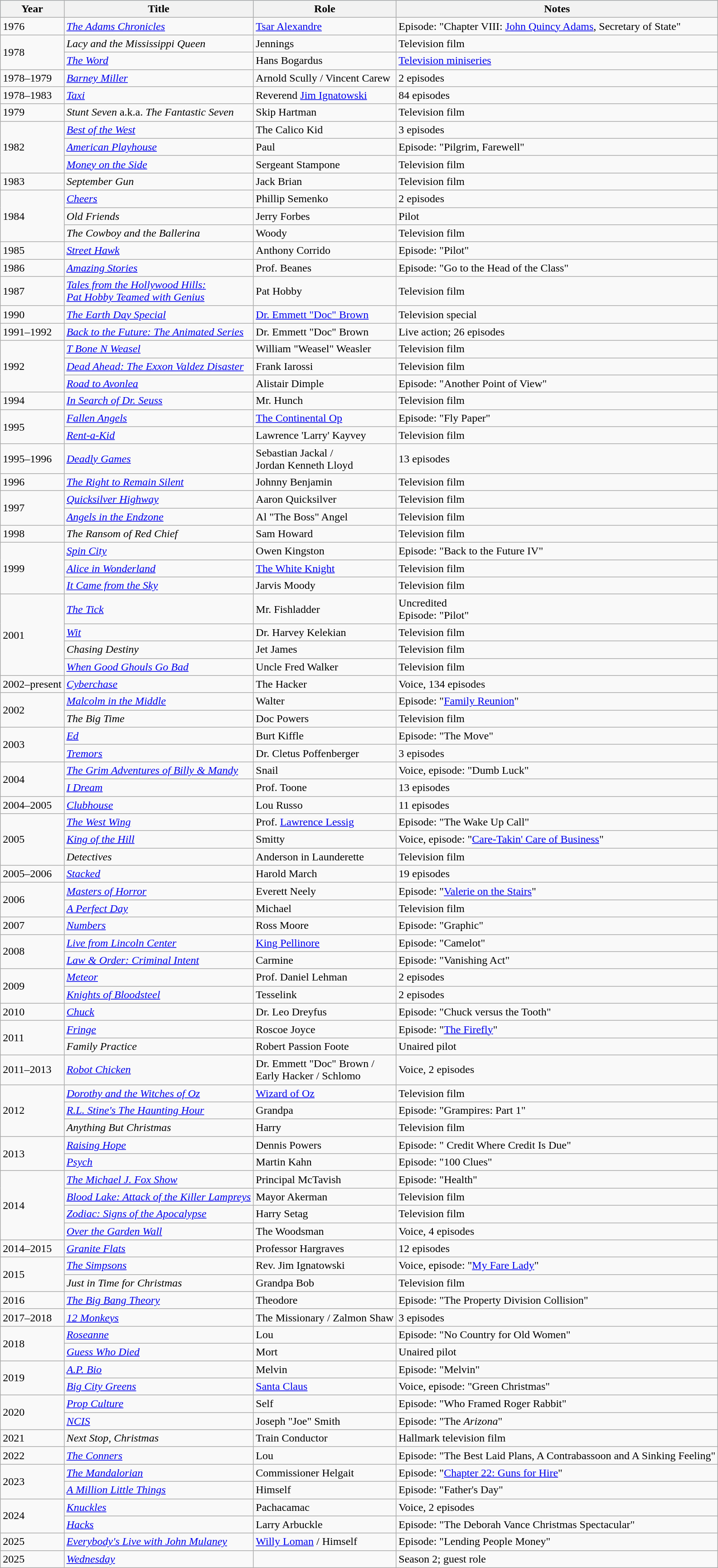<table class="wikitable sortable">
<tr style="background:#b0c4de; text-align:center;">
<th>Year</th>
<th>Title</th>
<th>Role</th>
<th class="unsortable">Notes</th>
</tr>
<tr>
<td>1976</td>
<td data-sort-value="Adams Chronicles, The"><em><a href='#'>The Adams Chronicles</a></em></td>
<td><a href='#'>Tsar Alexandre</a></td>
<td>Episode: "Chapter VIII: <a href='#'>John Quincy Adams</a>, Secretary of State"</td>
</tr>
<tr>
<td rowspan="2">1978</td>
<td><em>Lacy and the Mississippi Queen</em></td>
<td>Jennings</td>
<td>Television film</td>
</tr>
<tr>
<td data-sort-value="Word, The"><em><a href='#'>The Word</a></em></td>
<td>Hans Bogardus</td>
<td><a href='#'>Television miniseries</a></td>
</tr>
<tr>
<td>1978–1979</td>
<td><em><a href='#'>Barney Miller</a></em></td>
<td>Arnold Scully / Vincent Carew</td>
<td>2 episodes</td>
</tr>
<tr>
<td>1978–1983</td>
<td><em><a href='#'>Taxi</a></em></td>
<td>Reverend <a href='#'>Jim Ignatowski</a></td>
<td>84 episodes</td>
</tr>
<tr>
<td>1979</td>
<td><em>Stunt Seven</em> a.k.a. <em>The Fantastic Seven</em></td>
<td>Skip Hartman</td>
<td>Television film</td>
</tr>
<tr>
<td rowspan="3">1982</td>
<td><em><a href='#'>Best of the West</a></em></td>
<td>The Calico Kid</td>
<td>3 episodes</td>
</tr>
<tr>
<td><em><a href='#'>American Playhouse</a></em></td>
<td>Paul</td>
<td>Episode: "Pilgrim, Farewell"</td>
</tr>
<tr>
<td><em><a href='#'>Money on the Side</a></em></td>
<td>Sergeant Stampone</td>
<td>Television film</td>
</tr>
<tr>
<td>1983</td>
<td><em>September Gun</em></td>
<td>Jack Brian</td>
<td>Television film</td>
</tr>
<tr>
<td rowspan="3">1984</td>
<td><em><a href='#'>Cheers</a></em></td>
<td>Phillip Semenko</td>
<td>2 episodes</td>
</tr>
<tr>
<td><em>Old Friends</em></td>
<td>Jerry Forbes</td>
<td>Pilot</td>
</tr>
<tr>
<td data-sort-value="Cowboy and the Ballerina, The"><em>The Cowboy and the Ballerina</em></td>
<td>Woody</td>
<td>Television film</td>
</tr>
<tr>
<td>1985</td>
<td><em><a href='#'>Street Hawk</a></em></td>
<td>Anthony Corrido</td>
<td>Episode: "Pilot"</td>
</tr>
<tr>
<td>1986</td>
<td><em><a href='#'>Amazing Stories</a></em></td>
<td>Prof. Beanes</td>
<td>Episode: "Go to the Head of the Class"</td>
</tr>
<tr>
<td>1987</td>
<td><em><a href='#'>Tales from the Hollywood Hills: <br> Pat Hobby Teamed with Genius</a></em></td>
<td>Pat Hobby</td>
<td>Television film</td>
</tr>
<tr>
<td>1990</td>
<td data-sort-value="Earth Day Special, The"><em><a href='#'>The Earth Day Special</a></em></td>
<td><a href='#'>Dr. Emmett "Doc" Brown</a></td>
<td>Television special</td>
</tr>
<tr>
<td>1991–1992</td>
<td><em><a href='#'>Back to the Future: The Animated Series</a></em></td>
<td>Dr. Emmett "Doc" Brown</td>
<td>Live action; 26 episodes</td>
</tr>
<tr>
<td rowspan="3">1992</td>
<td><em><a href='#'>T Bone N Weasel</a></em></td>
<td>William "Weasel" Weasler</td>
<td>Television film</td>
</tr>
<tr>
<td><em><a href='#'>Dead Ahead: The Exxon Valdez Disaster</a></em></td>
<td>Frank Iarossi</td>
<td>Television film</td>
</tr>
<tr>
<td><em><a href='#'>Road to Avonlea</a></em></td>
<td>Alistair Dimple</td>
<td>Episode: "Another Point of View"</td>
</tr>
<tr>
<td>1994</td>
<td><em><a href='#'>In Search of Dr. Seuss</a></em></td>
<td>Mr. Hunch</td>
<td>Television film</td>
</tr>
<tr>
<td rowspan="2">1995</td>
<td><em><a href='#'>Fallen Angels</a></em></td>
<td><a href='#'>The Continental Op</a></td>
<td>Episode: "Fly Paper"</td>
</tr>
<tr>
<td><em><a href='#'>Rent-a-Kid</a></em></td>
<td>Lawrence 'Larry' Kayvey</td>
<td>Television film</td>
</tr>
<tr>
<td>1995–1996</td>
<td><em><a href='#'>Deadly Games</a></em></td>
<td>Sebastian Jackal / <br> Jordan Kenneth Lloyd</td>
<td>13 episodes</td>
</tr>
<tr>
<td>1996</td>
<td data-sort-value="Right to Remain Silent, The"><em><a href='#'>The Right to Remain Silent</a></em></td>
<td>Johnny Benjamin</td>
<td>Television film</td>
</tr>
<tr>
<td rowspan="2">1997</td>
<td><em><a href='#'>Quicksilver Highway</a></em></td>
<td>Aaron Quicksilver</td>
<td>Television film</td>
</tr>
<tr>
<td><em><a href='#'>Angels in the Endzone</a></em></td>
<td>Al "The Boss" Angel</td>
<td>Television film</td>
</tr>
<tr>
<td>1998</td>
<td data-sort-value="Ransom of Red Chief, The"><em>The Ransom of Red Chief</em></td>
<td>Sam Howard</td>
<td>Television film</td>
</tr>
<tr>
<td rowspan="3">1999</td>
<td><em><a href='#'>Spin City</a></em></td>
<td>Owen Kingston</td>
<td>Episode: "Back to the Future IV"</td>
</tr>
<tr>
<td><em><a href='#'>Alice in Wonderland</a></em></td>
<td><a href='#'>The White Knight</a></td>
<td>Television film</td>
</tr>
<tr>
<td><em><a href='#'>It Came from the Sky</a></em></td>
<td>Jarvis Moody</td>
<td>Television film</td>
</tr>
<tr>
<td rowspan="4">2001</td>
<td data-sort-value="Tick, The"><em><a href='#'>The Tick</a></em></td>
<td>Mr. Fishladder</td>
<td>Uncredited<br>Episode: "Pilot"</td>
</tr>
<tr>
<td><em><a href='#'>Wit</a></em></td>
<td>Dr. Harvey Kelekian</td>
<td>Television film</td>
</tr>
<tr>
<td><em>Chasing Destiny</em></td>
<td>Jet James</td>
<td>Television film</td>
</tr>
<tr>
<td><em><a href='#'>When Good Ghouls Go Bad</a></em></td>
<td>Uncle Fred Walker</td>
<td>Television film</td>
</tr>
<tr>
<td>2002–present</td>
<td><em><a href='#'>Cyberchase</a></em></td>
<td>The Hacker</td>
<td>Voice, 134 episodes</td>
</tr>
<tr>
<td rowspan="2">2002</td>
<td><em><a href='#'>Malcolm in the Middle</a></em></td>
<td>Walter</td>
<td>Episode: "<a href='#'>Family Reunion</a>"</td>
</tr>
<tr>
<td data-sort-value="Big Time, The"><em>The Big Time</em></td>
<td>Doc Powers</td>
<td>Television film</td>
</tr>
<tr>
<td rowspan="2">2003</td>
<td><em><a href='#'>Ed</a></em></td>
<td>Burt Kiffle</td>
<td>Episode: "The Move"</td>
</tr>
<tr>
<td><em><a href='#'>Tremors</a></em></td>
<td>Dr. Cletus Poffenberger</td>
<td>3 episodes</td>
</tr>
<tr>
<td rowspan="2">2004</td>
<td data-sort-value="Grim Adventures of Billy & Mandy, The"><em><a href='#'>The Grim Adventures of Billy & Mandy</a></em></td>
<td>Snail</td>
<td>Voice, episode: "Dumb Luck"</td>
</tr>
<tr>
<td><em><a href='#'>I Dream</a></em></td>
<td>Prof. Toone</td>
<td>13 episodes</td>
</tr>
<tr>
<td>2004–2005</td>
<td><em><a href='#'>Clubhouse</a></em></td>
<td>Lou Russo</td>
<td>11 episodes</td>
</tr>
<tr>
<td rowspan="3">2005</td>
<td data-sort-value="West Wing, The"><em><a href='#'>The West Wing</a></em></td>
<td>Prof. <a href='#'>Lawrence Lessig</a></td>
<td>Episode: "The Wake Up Call"</td>
</tr>
<tr>
<td><em><a href='#'>King of the Hill</a></em></td>
<td>Smitty</td>
<td>Voice, episode: "<a href='#'>Care-Takin' Care of Business</a>"</td>
</tr>
<tr>
<td><em>Detectives</em></td>
<td>Anderson in Launderette</td>
<td>Television film</td>
</tr>
<tr>
<td>2005–2006</td>
<td><em><a href='#'>Stacked</a></em></td>
<td>Harold March</td>
<td>19 episodes</td>
</tr>
<tr>
<td rowspan="2">2006</td>
<td><em><a href='#'>Masters of Horror</a></em></td>
<td>Everett Neely</td>
<td>Episode: "<a href='#'>Valerie on the Stairs</a>"</td>
</tr>
<tr>
<td data-sort-value="Perfect Day, A"><em><a href='#'>A Perfect Day</a></em></td>
<td>Michael</td>
<td>Television film</td>
</tr>
<tr>
<td>2007</td>
<td><em><a href='#'>Numbers</a></em></td>
<td>Ross Moore</td>
<td>Episode: "Graphic"</td>
</tr>
<tr>
<td rowspan="2">2008</td>
<td><em><a href='#'>Live from Lincoln Center</a></em></td>
<td><a href='#'>King Pellinore</a></td>
<td>Episode: "Camelot"</td>
</tr>
<tr>
<td><em><a href='#'>Law & Order: Criminal Intent</a></em></td>
<td>Carmine</td>
<td>Episode: "Vanishing Act"</td>
</tr>
<tr>
<td rowspan="2">2009</td>
<td><em><a href='#'>Meteor</a></em></td>
<td>Prof. Daniel Lehman</td>
<td>2 episodes</td>
</tr>
<tr>
<td><em><a href='#'>Knights of Bloodsteel</a></em></td>
<td>Tesselink</td>
<td>2 episodes</td>
</tr>
<tr>
<td>2010</td>
<td><em><a href='#'>Chuck</a></em></td>
<td>Dr. Leo Dreyfus</td>
<td>Episode: "Chuck versus the Tooth"</td>
</tr>
<tr>
<td rowspan="2">2011</td>
<td><em><a href='#'>Fringe</a></em></td>
<td>Roscoe Joyce</td>
<td>Episode: "<a href='#'>The Firefly</a>"</td>
</tr>
<tr>
<td><em>Family Practice</em></td>
<td>Robert Passion Foote</td>
<td>Unaired pilot</td>
</tr>
<tr>
<td>2011–2013</td>
<td><em><a href='#'>Robot Chicken</a></em></td>
<td>Dr. Emmett "Doc" Brown / <br> Early Hacker / Schlomo</td>
<td>Voice, 2 episodes</td>
</tr>
<tr>
<td rowspan="3">2012</td>
<td><em><a href='#'>Dorothy and the Witches of Oz</a></em></td>
<td><a href='#'>Wizard of Oz</a></td>
<td>Television film</td>
</tr>
<tr>
<td><em><a href='#'>R.L. Stine's The Haunting Hour</a></em></td>
<td>Grandpa</td>
<td>Episode: "Grampires: Part 1"</td>
</tr>
<tr>
<td><em>Anything But Christmas</em></td>
<td>Harry</td>
<td>Television film</td>
</tr>
<tr>
<td rowspan="2">2013</td>
<td><em><a href='#'>Raising Hope</a></em></td>
<td>Dennis Powers</td>
<td>Episode: " Credit Where Credit Is Due"</td>
</tr>
<tr>
<td><em><a href='#'>Psych</a></em></td>
<td>Martin Kahn</td>
<td>Episode: "100 Clues"</td>
</tr>
<tr>
<td rowspan="4">2014</td>
<td data-sort-value="Michael J. Fox Show, The"><em><a href='#'>The Michael J. Fox Show</a></em></td>
<td>Principal McTavish</td>
<td>Episode: "Health"</td>
</tr>
<tr>
<td><em><a href='#'>Blood Lake: Attack of the Killer Lampreys</a></em></td>
<td>Mayor Akerman</td>
<td>Television film</td>
</tr>
<tr>
<td><em><a href='#'>Zodiac: Signs of the Apocalypse</a></em></td>
<td>Harry Setag</td>
<td>Television film</td>
</tr>
<tr>
<td><em><a href='#'>Over the Garden Wall</a></em></td>
<td>The Woodsman</td>
<td>Voice, 4 episodes</td>
</tr>
<tr>
<td>2014–2015</td>
<td><em><a href='#'>Granite Flats</a></em></td>
<td>Professor Hargraves</td>
<td>12 episodes</td>
</tr>
<tr>
<td rowspan="2">2015</td>
<td data-sort-value="Simpsons, The"><em><a href='#'>The Simpsons</a></em></td>
<td>Rev. Jim Ignatowski</td>
<td>Voice, episode: "<a href='#'>My Fare Lady</a>"</td>
</tr>
<tr>
<td><em>Just in Time for Christmas</em></td>
<td>Grandpa Bob</td>
<td>Television film</td>
</tr>
<tr>
<td>2016</td>
<td data-sort-value="Big Bang Theory, The"><em><a href='#'>The Big Bang Theory</a></em></td>
<td>Theodore</td>
<td>Episode: "The Property Division Collision"</td>
</tr>
<tr>
<td>2017–2018</td>
<td><em><a href='#'>12 Monkeys</a></em></td>
<td>The Missionary / Zalmon Shaw</td>
<td>3 episodes</td>
</tr>
<tr>
<td rowspan="2">2018</td>
<td><em><a href='#'>Roseanne</a></em></td>
<td>Lou</td>
<td>Episode: "No Country for Old Women"</td>
</tr>
<tr>
<td><em><a href='#'>Guess Who Died</a></em></td>
<td>Mort</td>
<td>Unaired pilot</td>
</tr>
<tr>
<td rowspan="2">2019</td>
<td><em><a href='#'>A.P. Bio</a></em></td>
<td>Melvin</td>
<td>Episode: "Melvin"</td>
</tr>
<tr>
<td><em><a href='#'>Big City Greens</a></em></td>
<td><a href='#'>Santa Claus</a></td>
<td>Voice, episode: "Green Christmas"</td>
</tr>
<tr>
<td rowspan="2">2020</td>
<td><em><a href='#'>Prop Culture</a></em></td>
<td>Self</td>
<td>Episode: "Who Framed Roger Rabbit"</td>
</tr>
<tr>
<td><em><a href='#'>NCIS</a></em></td>
<td>Joseph "Joe" Smith</td>
<td>Episode: "The <em>Arizona</em>"</td>
</tr>
<tr>
<td>2021</td>
<td><em>Next Stop, Christmas</em></td>
<td>Train Conductor</td>
<td>Hallmark television film</td>
</tr>
<tr>
<td>2022</td>
<td data-sort-value="Conners, The"><em><a href='#'>The Conners</a></em></td>
<td>Lou</td>
<td>Episode: "The Best Laid Plans, A Contrabassoon and A Sinking Feeling"</td>
</tr>
<tr>
<td rowspan="2">2023</td>
<td data-sort-value="Mandalorian, The"><em><a href='#'>The Mandalorian</a></em></td>
<td>Commissioner Helgait</td>
<td>Episode: "<a href='#'>Chapter 22: Guns for Hire</a>"</td>
</tr>
<tr>
<td data-sort-value="Million Little Things, A"><em><a href='#'>A Million Little Things</a></em></td>
<td>Himself</td>
<td>Episode: "Father's Day"</td>
</tr>
<tr>
<td rowspan="2">2024</td>
<td><em><a href='#'>Knuckles</a></em></td>
<td>Pachacamac</td>
<td>Voice, 2 episodes</td>
</tr>
<tr>
<td><em><a href='#'>Hacks</a></em></td>
<td>Larry Arbuckle</td>
<td>Episode: "The Deborah Vance Christmas Spectacular"</td>
</tr>
<tr>
<td>2025</td>
<td><em><a href='#'>Everybody's Live with John Mulaney</a></em></td>
<td><a href='#'>Willy Loman</a> / Himself</td>
<td>Episode: "Lending People Money"</td>
</tr>
<tr>
<td>2025</td>
<td><em><a href='#'>Wednesday</a></em></td>
<td></td>
<td>Season 2; guest role</td>
</tr>
</table>
